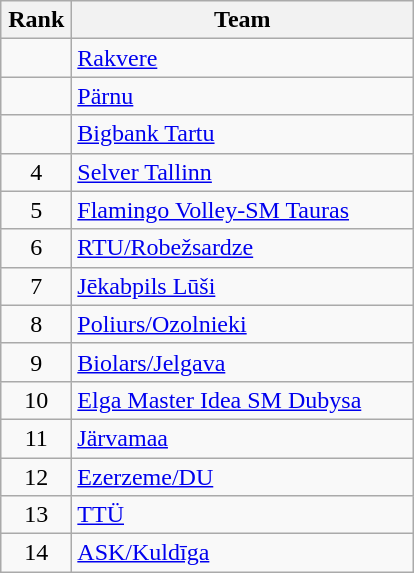<table class=wikitable style="text-align:center">
<tr>
<th width=40>Rank</th>
<th width=220>Team</th>
</tr>
<tr>
<td></td>
<td align=left> <a href='#'>Rakvere</a></td>
</tr>
<tr>
<td></td>
<td align=left> <a href='#'>Pärnu</a></td>
</tr>
<tr>
<td></td>
<td align=left> <a href='#'>Bigbank Tartu</a></td>
</tr>
<tr>
<td>4</td>
<td align=left> <a href='#'>Selver Tallinn</a></td>
</tr>
<tr>
<td>5</td>
<td align=left> <a href='#'>Flamingo Volley-SM Tauras</a></td>
</tr>
<tr>
<td>6</td>
<td align=left> <a href='#'>RTU/Robežsardze</a></td>
</tr>
<tr>
<td>7</td>
<td align=left> <a href='#'>Jēkabpils Lūši</a></td>
</tr>
<tr>
<td>8</td>
<td align=left> <a href='#'>Poliurs/Ozolnieki</a></td>
</tr>
<tr>
<td>9</td>
<td align=left> <a href='#'>Biolars/Jelgava</a></td>
</tr>
<tr>
<td>10</td>
<td align=left> <a href='#'>Elga Master Idea SM Dubysa</a></td>
</tr>
<tr>
<td>11</td>
<td align=left> <a href='#'>Järvamaa</a></td>
</tr>
<tr>
<td>12</td>
<td align=left> <a href='#'>Ezerzeme/DU</a></td>
</tr>
<tr>
<td>13</td>
<td align=left> <a href='#'>TTÜ</a></td>
</tr>
<tr>
<td>14</td>
<td align=left> <a href='#'>ASK/Kuldīga</a></td>
</tr>
</table>
